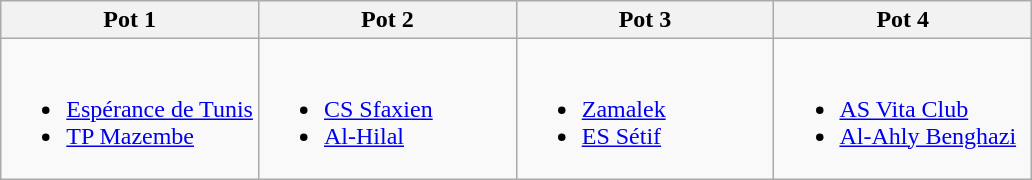<table class="wikitable">
<tr>
<th width=25%>Pot 1</th>
<th width=25%>Pot 2</th>
<th width=25%>Pot 3</th>
<th width=25%>Pot 4</th>
</tr>
<tr>
<td valign=top><br><ul><li> <a href='#'>Espérance de Tunis</a> </li><li> <a href='#'>TP Mazembe</a> </li></ul></td>
<td valign=top><br><ul><li> <a href='#'>CS Sfaxien</a> </li><li> <a href='#'>Al-Hilal</a> </li></ul></td>
<td valign=top><br><ul><li> <a href='#'>Zamalek</a> </li><li> <a href='#'>ES Sétif</a> </li></ul></td>
<td valign=top><br><ul><li> <a href='#'>AS Vita Club</a> </li><li> <a href='#'>Al-Ahly Benghazi</a> </li></ul></td>
</tr>
</table>
